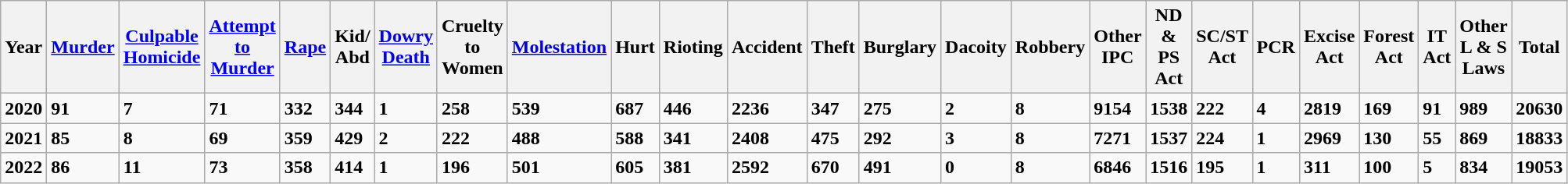<table class="wikitable sortable">
<tr>
<th><strong>Year</strong></th>
<th><strong><a href='#'>Murder</a></strong></th>
<th><strong><a href='#'>Culpable Homicide</a></strong></th>
<th><strong><a href='#'>Attempt to Murder</a></strong></th>
<th><strong><a href='#'>Rape</a></strong></th>
<th><strong>Kid/ Abd</strong></th>
<th><strong><a href='#'>Dowry Death</a></strong></th>
<th><strong>Cruelty to Women</strong></th>
<th><strong><a href='#'>Molestation</a></strong></th>
<th><strong>Hurt</strong></th>
<th><strong>Rioting</strong></th>
<th><strong>Accident</strong></th>
<th><strong>Theft</strong></th>
<th><strong>Burglary</strong></th>
<th><strong>Dacoity</strong></th>
<th><strong>Robbery</strong></th>
<th><strong>Other IPC</strong></th>
<th><strong>ND & PS Act</strong></th>
<th><strong>SC/ST Act</strong></th>
<th><strong>PCR</strong></th>
<th><strong>Excise Act</strong></th>
<th><strong>Forest Act</strong></th>
<th><strong>IT Act</strong></th>
<th><strong>Other L & S Laws</strong></th>
<th><strong>Total</strong></th>
</tr>
<tr>
<td><strong>2020</strong></td>
<td><strong>91</strong></td>
<td><strong>7</strong></td>
<td><strong>71</strong></td>
<td><strong>332</strong></td>
<td><strong>344</strong></td>
<td><strong>1</strong></td>
<td><strong>258</strong></td>
<td><strong>539</strong></td>
<td><strong>687</strong></td>
<td><strong>446</strong></td>
<td><strong>2236</strong></td>
<td><strong>347</strong></td>
<td><strong>275</strong></td>
<td><strong>2</strong></td>
<td><strong>8</strong></td>
<td><strong>9154</strong></td>
<td><strong>1538</strong></td>
<td><strong>222</strong></td>
<td><strong>4</strong></td>
<td><strong>2819</strong></td>
<td><strong>169</strong></td>
<td><strong>91</strong></td>
<td><strong>989</strong></td>
<td><strong>20630</strong></td>
</tr>
<tr>
<td><strong>2021</strong></td>
<td><strong>85</strong></td>
<td><strong>8</strong></td>
<td><strong>69</strong></td>
<td><strong>359</strong></td>
<td><strong>429</strong></td>
<td><strong>2</strong></td>
<td><strong>222</strong></td>
<td><strong>488</strong></td>
<td><strong>588</strong></td>
<td><strong>341</strong></td>
<td><strong>2408</strong></td>
<td><strong>475</strong></td>
<td><strong>292</strong></td>
<td><strong>3</strong></td>
<td><strong>8</strong></td>
<td><strong>7271</strong></td>
<td><strong>1537</strong></td>
<td><strong>224</strong></td>
<td><strong>1</strong></td>
<td><strong>2969</strong></td>
<td><strong>130</strong></td>
<td><strong>55</strong></td>
<td><strong>869</strong></td>
<td><strong>18833</strong></td>
</tr>
<tr>
<td><strong>2022</strong></td>
<td><strong>86</strong></td>
<td><strong>11</strong></td>
<td><strong>73</strong></td>
<td><strong>358</strong></td>
<td><strong>414</strong></td>
<td><strong>1</strong></td>
<td><strong>196</strong></td>
<td><strong>501</strong></td>
<td><strong>605</strong></td>
<td><strong>381</strong></td>
<td><strong>2592</strong></td>
<td><strong>670</strong></td>
<td><strong>491</strong></td>
<td><strong>0</strong></td>
<td><strong>8</strong></td>
<td><strong>6846</strong></td>
<td><strong>1516</strong></td>
<td><strong>195</strong></td>
<td><strong>1</strong></td>
<td><strong>311</strong></td>
<td><strong>100</strong></td>
<td><strong>5</strong></td>
<td><strong>834</strong></td>
<td><strong>19053</strong></td>
</tr>
</table>
